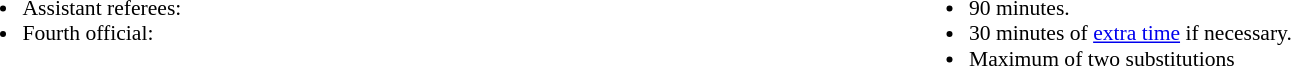<table style="width:100%; font-size:90%">
<tr>
<td style="width:50%; vertical-align:top"><br><ul><li>Assistant referees:</li><li>Fourth official:</li></ul></td>
<td style="width:50%; vertical-align:top"><br><ul><li>90 minutes.</li><li>30 minutes of <a href='#'>extra time</a> if necessary.</li><li>Maximum of two substitutions</li></ul></td>
</tr>
</table>
